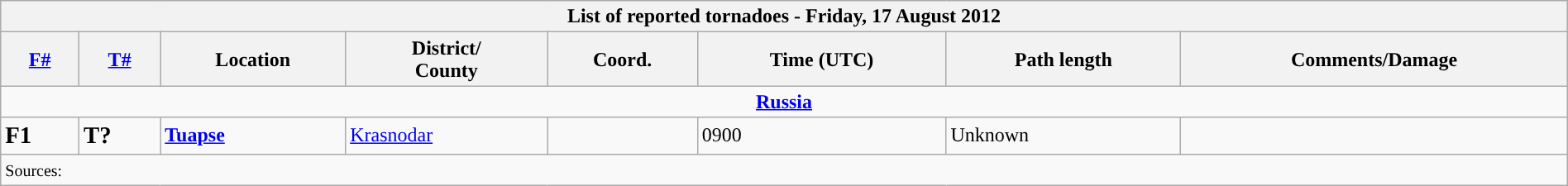<table class="wikitable collapsible" width="100%">
<tr>
<th colspan="8">List of reported tornadoes - Friday, 17 August 2012</th>
</tr>
<tr>
<th><a href='#'>F#</a></th>
<th><a href='#'>T#</a></th>
<th>Location</th>
<th>District/<br>County</th>
<th>Coord.</th>
<th>Time (UTC)</th>
<th>Path length</th>
<th>Comments/Damage</th>
</tr>
<tr>
<td colspan="8" align=center><strong><a href='#'>Russia</a></strong></td>
</tr>
<tr>
<td><big><strong>F1</strong></big></td>
<td><big><strong>T?</strong></big></td>
<td><strong><a href='#'>Tuapse</a></strong></td>
<td><a href='#'>Krasnodar</a></td>
<td></td>
<td>0900</td>
<td>Unknown</td>
<td></td>
</tr>
<tr>
<td colspan="8"><small>Sources:  </small></td>
</tr>
</table>
